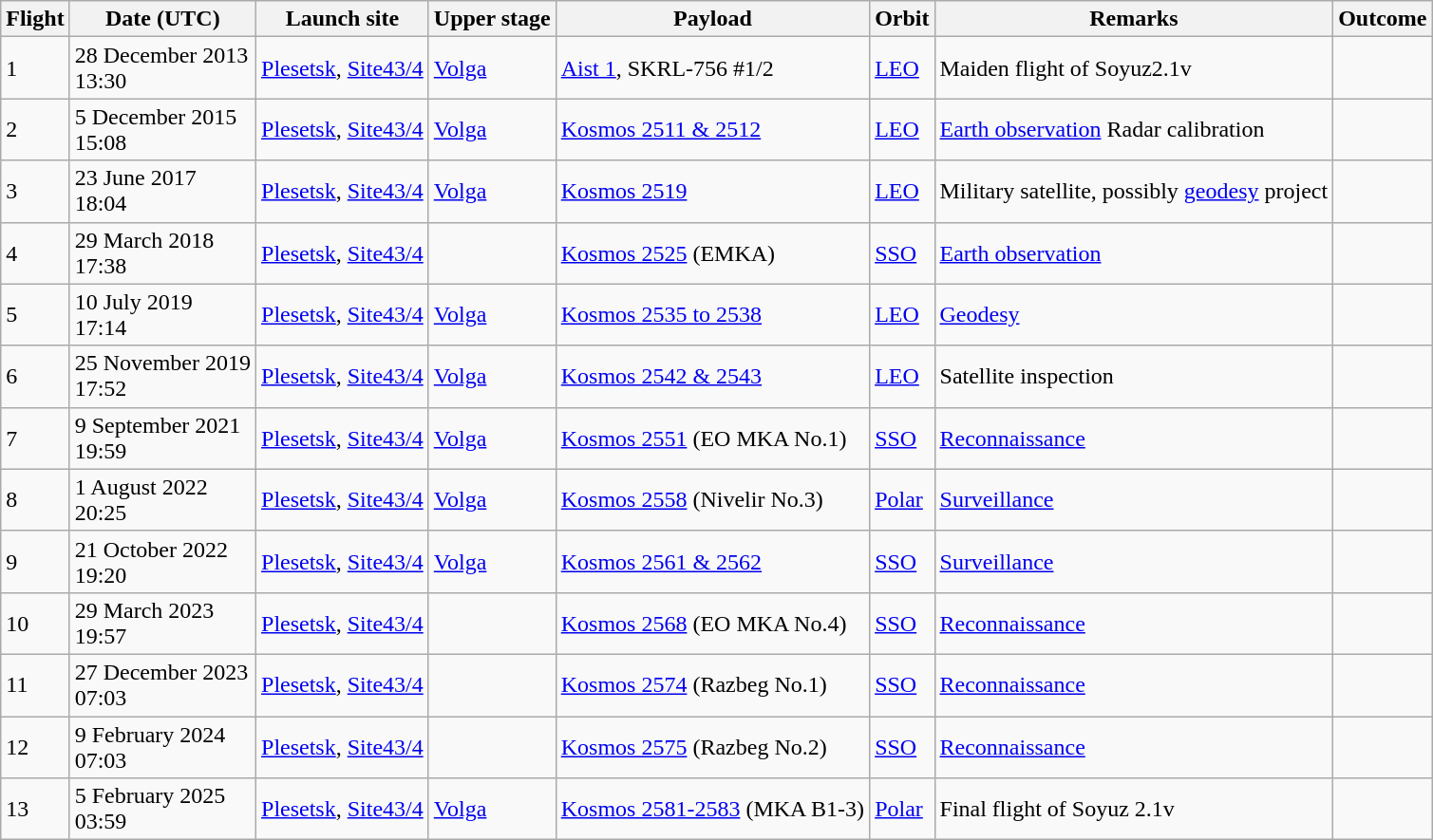<table class="wikitable">
<tr>
<th>Flight</th>
<th>Date (UTC)</th>
<th>Launch site</th>
<th>Upper stage</th>
<th>Payload</th>
<th>Orbit</th>
<th>Remarks</th>
<th>Outcome</th>
</tr>
<tr>
<td>1</td>
<td>28 December 2013<br>13:30</td>
<td><a href='#'>Plesetsk</a>, <a href='#'>Site43/4</a></td>
<td><a href='#'>Volga</a></td>
<td><a href='#'>Aist 1</a>, SKRL-756 #1/2</td>
<td><a href='#'>LEO</a></td>
<td>Maiden flight of Soyuz2.1v</td>
<td></td>
</tr>
<tr>
<td>2</td>
<td>5 December 2015<br>15:08</td>
<td><a href='#'>Plesetsk</a>, <a href='#'>Site43/4</a></td>
<td><a href='#'>Volga</a></td>
<td><a href='#'>Kosmos 2511 & 2512</a></td>
<td><a href='#'>LEO</a></td>
<td><a href='#'>Earth observation</a> Radar calibration</td>
<td></td>
</tr>
<tr>
<td>3</td>
<td>23 June 2017<br>18:04</td>
<td><a href='#'>Plesetsk</a>, <a href='#'>Site43/4</a></td>
<td><a href='#'>Volga</a></td>
<td><a href='#'>Kosmos 2519</a></td>
<td><a href='#'>LEO</a></td>
<td>Military satellite, possibly <a href='#'>geodesy</a> project </td>
<td></td>
</tr>
<tr>
<td>4</td>
<td>29 March 2018<br>17:38</td>
<td><a href='#'>Plesetsk</a>, <a href='#'>Site43/4</a></td>
<td></td>
<td><a href='#'>Kosmos 2525</a> (EMKA)</td>
<td><a href='#'>SSO</a></td>
<td><a href='#'>Earth observation</a></td>
<td></td>
</tr>
<tr>
<td>5</td>
<td>10 July 2019<br>17:14</td>
<td><a href='#'>Plesetsk</a>, <a href='#'>Site43/4</a></td>
<td><a href='#'>Volga</a></td>
<td><a href='#'>Kosmos 2535 to 2538</a></td>
<td><a href='#'>LEO</a></td>
<td><a href='#'>Geodesy</a></td>
<td></td>
</tr>
<tr>
<td>6</td>
<td>25 November 2019<br>17:52</td>
<td><a href='#'>Plesetsk</a>, <a href='#'>Site43/4</a></td>
<td><a href='#'>Volga</a></td>
<td><a href='#'>Kosmos 2542 & 2543</a></td>
<td><a href='#'>LEO</a></td>
<td>Satellite inspection</td>
<td></td>
</tr>
<tr>
<td>7</td>
<td>9 September 2021<br>19:59</td>
<td><a href='#'>Plesetsk</a>, <a href='#'>Site43/4</a></td>
<td><a href='#'>Volga</a></td>
<td><a href='#'>Kosmos 2551</a> (EO MKA No.1)</td>
<td><a href='#'>SSO</a></td>
<td><a href='#'>Reconnaissance</a></td>
<td></td>
</tr>
<tr>
<td>8</td>
<td>1 August 2022<br>20:25</td>
<td><a href='#'>Plesetsk</a>, <a href='#'>Site43/4</a></td>
<td><a href='#'>Volga</a></td>
<td><a href='#'>Kosmos 2558</a> (Nivelir No.3)</td>
<td><a href='#'>Polar</a></td>
<td><a href='#'>Surveillance</a></td>
<td></td>
</tr>
<tr>
<td>9</td>
<td>21 October 2022<br>19:20</td>
<td><a href='#'>Plesetsk</a>, <a href='#'>Site43/4</a></td>
<td><a href='#'>Volga</a></td>
<td><a href='#'>Kosmos 2561 & 2562</a></td>
<td><a href='#'>SSO</a></td>
<td><a href='#'>Surveillance</a></td>
<td></td>
</tr>
<tr>
<td>10</td>
<td>29 March 2023<br>19:57</td>
<td><a href='#'>Plesetsk</a>, <a href='#'>Site43/4</a></td>
<td></td>
<td><a href='#'>Kosmos 2568</a> (EO MKA No.4)</td>
<td><a href='#'>SSO</a></td>
<td><a href='#'>Reconnaissance</a></td>
<td></td>
</tr>
<tr>
<td>11</td>
<td>27 December 2023<br>07:03</td>
<td><a href='#'>Plesetsk</a>, <a href='#'>Site43/4</a></td>
<td></td>
<td><a href='#'>Kosmos 2574</a> (Razbeg No.1)</td>
<td><a href='#'>SSO</a></td>
<td><a href='#'>Reconnaissance</a></td>
<td></td>
</tr>
<tr>
<td>12</td>
<td>9 February 2024<br>07:03</td>
<td><a href='#'>Plesetsk</a>, <a href='#'>Site43/4</a></td>
<td></td>
<td><a href='#'>Kosmos 2575</a> (Razbeg No.2)</td>
<td><a href='#'>SSO</a></td>
<td><a href='#'>Reconnaissance</a></td>
<td></td>
</tr>
<tr>
<td>13</td>
<td>5 February 2025<br>03:59</td>
<td><a href='#'>Plesetsk</a>, <a href='#'>Site43/4</a></td>
<td><a href='#'>Volga</a></td>
<td><a href='#'>Kosmos 2581-2583</a> (MKA B1-3)</td>
<td><a href='#'>Polar</a></td>
<td>Final flight of Soyuz 2.1v</td>
<td></td>
</tr>
</table>
